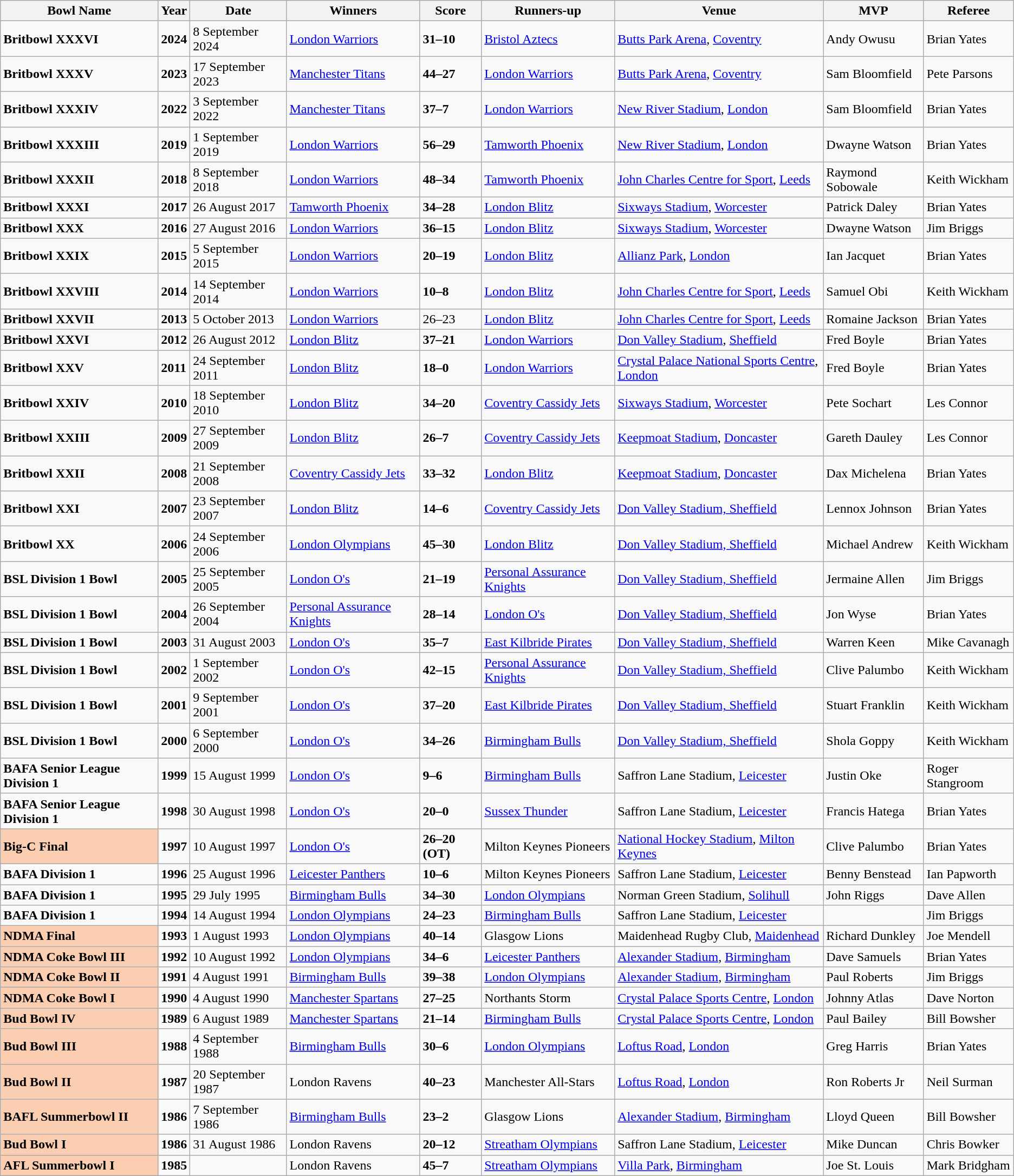<table class="wikitable sortable" style="text-align:left" border="0">
<tr>
<th>Bowl Name</th>
<th>Year</th>
<th>Date</th>
<th>Winners</th>
<th>Score</th>
<th>Runners-up</th>
<th>Venue</th>
<th>MVP</th>
<th>Referee</th>
</tr>
<tr>
<td><strong>Britbowl XXXVI</strong></td>
<td><strong>2024</strong></td>
<td>8 September  2024</td>
<td><a href='#'>London Warriors</a></td>
<td><strong>31–10</strong></td>
<td><a href='#'>Bristol Aztecs</a></td>
<td><a href='#'>Butts Park Arena</a>, <a href='#'>Coventry</a></td>
<td>Andy Owusu</td>
<td>Brian Yates</td>
</tr>
<tr |->
<td><strong>Britbowl XXXV</strong></td>
<td><strong>2023</strong></td>
<td>17 September  2023</td>
<td><a href='#'>Manchester Titans</a></td>
<td><strong>44–27</strong></td>
<td><a href='#'>London Warriors</a></td>
<td><a href='#'>Butts Park Arena</a>, <a href='#'>Coventry</a></td>
<td>Sam Bloomfield</td>
<td>Pete Parsons</td>
</tr>
<tr>
<td><strong>Britbowl XXXIV</strong></td>
<td><strong>2022</strong></td>
<td>3 September  2022</td>
<td><a href='#'>Manchester Titans</a></td>
<td><strong>37–7</strong></td>
<td><a href='#'>London Warriors</a></td>
<td><a href='#'>New River Stadium</a>, <a href='#'>London</a></td>
<td>Sam Bloomfield</td>
<td>Brian Yates</td>
</tr>
<tr>
<td><strong>Britbowl XXXIII</strong></td>
<td><strong>2019</strong></td>
<td>1 September 2019</td>
<td><a href='#'>London Warriors</a></td>
<td><strong>56–29</strong></td>
<td><a href='#'>Tamworth Phoenix</a></td>
<td><a href='#'>New River Stadium</a>, <a href='#'>London</a></td>
<td>Dwayne Watson</td>
<td>Brian Yates</td>
</tr>
<tr>
<td><strong>Britbowl XXXII</strong></td>
<td><strong>2018</strong></td>
<td>8 September 2018</td>
<td><a href='#'>London Warriors</a></td>
<td><strong>48–34</strong></td>
<td><a href='#'>Tamworth Phoenix</a></td>
<td><a href='#'>John Charles Centre for Sport</a>, <a href='#'>Leeds</a></td>
<td>Raymond Sobowale</td>
<td>Keith Wickham</td>
</tr>
<tr>
<td><strong>Britbowl XXXI</strong></td>
<td><strong>2017</strong></td>
<td>26 August 2017</td>
<td><a href='#'>Tamworth Phoenix</a></td>
<td><strong>34–28</strong></td>
<td><a href='#'>London Blitz</a></td>
<td><a href='#'>Sixways Stadium</a>, <a href='#'>Worcester</a></td>
<td>Patrick Daley</td>
<td>Brian Yates</td>
</tr>
<tr>
<td><strong>Britbowl XXX</strong></td>
<td><strong>2016</strong></td>
<td>27 August 2016</td>
<td><a href='#'>London Warriors</a></td>
<td><strong>36–15</strong></td>
<td><a href='#'>London Blitz</a></td>
<td><a href='#'>Sixways Stadium</a>, <a href='#'>Worcester</a></td>
<td>Dwayne Watson</td>
<td>Jim Briggs</td>
</tr>
<tr>
<td><strong>Britbowl XXIX</strong></td>
<td><strong>2015</strong></td>
<td>5 September 2015</td>
<td><a href='#'>London Warriors</a></td>
<td><strong>20–19</strong></td>
<td><a href='#'>London Blitz</a></td>
<td><a href='#'>Allianz Park</a>, <a href='#'>London</a></td>
<td>Ian Jacquet</td>
<td>Brian Yates</td>
</tr>
<tr>
<td><strong>Britbowl XXVIII</strong></td>
<td><strong>2014</strong></td>
<td>14 September 2014</td>
<td><a href='#'>London Warriors</a></td>
<td><strong>10–8</strong></td>
<td><a href='#'>London Blitz</a></td>
<td><a href='#'>John Charles Centre for Sport</a>, <a href='#'>Leeds</a></td>
<td>Samuel Obi</td>
<td>Keith Wickham</td>
</tr>
<tr>
<td><strong>Britbowl XXVII</strong></td>
<td><strong>2013</strong></td>
<td>5 October 2013</td>
<td><a href='#'>London Warriors</a></td>
<td>26–23</td>
<td><a href='#'>London Blitz</a></td>
<td><a href='#'>John Charles Centre for Sport</a>, <a href='#'>Leeds</a></td>
<td>Romaine Jackson</td>
<td>Brian Yates</td>
</tr>
<tr>
<td><strong>Britbowl XXVI</strong></td>
<td><strong>2012</strong></td>
<td>26 August 2012</td>
<td><a href='#'>London Blitz</a></td>
<td><strong>37–21</strong></td>
<td><a href='#'>London Warriors</a></td>
<td><a href='#'>Don Valley Stadium</a>, <a href='#'>Sheffield</a></td>
<td>Fred Boyle</td>
<td>Brian Yates</td>
</tr>
<tr>
<td><strong>Britbowl XXV</strong></td>
<td><strong>2011</strong></td>
<td>24 September 2011</td>
<td><a href='#'>London Blitz</a></td>
<td><strong>18–0</strong></td>
<td><a href='#'>London Warriors</a></td>
<td><a href='#'>Crystal Palace National Sports Centre</a>, <a href='#'>London</a></td>
<td>Fred Boyle</td>
<td>Brian Yates</td>
</tr>
<tr>
<td><strong>Britbowl XXIV</strong></td>
<td><strong>2010</strong></td>
<td>18 September 2010</td>
<td><a href='#'>London Blitz</a></td>
<td><strong>34–20</strong></td>
<td><a href='#'>Coventry Cassidy Jets</a></td>
<td><a href='#'>Sixways Stadium</a>, <a href='#'>Worcester</a></td>
<td>Pete Sochart</td>
<td>Les Connor</td>
</tr>
<tr>
<td><strong>Britbowl XXIII</strong></td>
<td><strong>2009</strong></td>
<td>27 September 2009</td>
<td><a href='#'>London Blitz</a></td>
<td><strong>26–7</strong></td>
<td><a href='#'>Coventry Cassidy Jets</a></td>
<td><a href='#'>Keepmoat Stadium</a>, <a href='#'>Doncaster</a></td>
<td>Gareth Dauley</td>
<td>Les Connor</td>
</tr>
<tr>
<td><strong>Britbowl XXII</strong></td>
<td><strong>2008</strong></td>
<td>21 September 2008</td>
<td><a href='#'>Coventry Cassidy Jets</a></td>
<td><strong>33–32</strong></td>
<td><a href='#'>London Blitz</a></td>
<td><a href='#'>Keepmoat Stadium</a>, <a href='#'>Doncaster</a></td>
<td>Dax Michelena</td>
<td>Brian Yates</td>
</tr>
<tr>
<td><strong>Britbowl XXI</strong></td>
<td><strong>2007</strong></td>
<td>23 September 2007</td>
<td><a href='#'>London Blitz</a></td>
<td><strong>14–6</strong></td>
<td><a href='#'>Coventry Cassidy Jets</a></td>
<td><a href='#'>Don Valley Stadium, Sheffield</a></td>
<td>Lennox Johnson</td>
<td>Brian Yates</td>
</tr>
<tr>
<td><strong>Britbowl XX</strong></td>
<td><strong>2006</strong></td>
<td>24 September 2006</td>
<td><a href='#'>London Olympians</a></td>
<td><strong>45–30</strong></td>
<td><a href='#'>London Blitz</a></td>
<td><a href='#'>Don Valley Stadium, Sheffield</a></td>
<td>Michael Andrew</td>
<td>Keith Wickham</td>
</tr>
<tr>
<td><strong>BSL Division 1 Bowl</strong></td>
<td><strong>2005</strong></td>
<td>25 September 2005</td>
<td><a href='#'>London O's</a></td>
<td><strong>21–19</strong></td>
<td><a href='#'>Personal Assurance Knights</a></td>
<td><a href='#'>Don Valley Stadium, Sheffield</a></td>
<td>Jermaine Allen</td>
<td>Jim Briggs</td>
</tr>
<tr>
<td><strong>BSL Division 1 Bowl</strong></td>
<td><strong>2004</strong></td>
<td>26 September 2004</td>
<td><a href='#'>Personal Assurance Knights</a></td>
<td><strong>28–14</strong></td>
<td><a href='#'>London O's</a></td>
<td><a href='#'>Don Valley Stadium, Sheffield</a></td>
<td>Jon Wyse</td>
<td>Brian Yates</td>
</tr>
<tr>
<td><strong>BSL Division 1 Bowl</strong></td>
<td><strong>2003</strong></td>
<td>31 August 2003</td>
<td><a href='#'>London O's</a></td>
<td><strong>35–7</strong></td>
<td><a href='#'>East Kilbride Pirates</a></td>
<td><a href='#'>Don Valley Stadium, Sheffield</a></td>
<td>Warren Keen</td>
<td>Mike Cavanagh</td>
</tr>
<tr>
<td><strong>BSL Division 1 Bowl</strong></td>
<td><strong>2002</strong></td>
<td>1 September 2002</td>
<td><a href='#'>London O's</a></td>
<td><strong>42–15</strong></td>
<td><a href='#'>Personal Assurance Knights</a></td>
<td><a href='#'>Don Valley Stadium, Sheffield</a></td>
<td>Clive Palumbo</td>
<td>Keith Wickham</td>
</tr>
<tr>
<td><strong>BSL Division 1 Bowl</strong></td>
<td><strong>2001</strong></td>
<td>9 September 2001</td>
<td><a href='#'>London O's</a></td>
<td><strong>37–20</strong></td>
<td><a href='#'>East Kilbride Pirates</a></td>
<td><a href='#'>Don Valley Stadium, Sheffield</a></td>
<td>Stuart Franklin</td>
<td>Keith Wickham</td>
</tr>
<tr>
<td><strong>BSL Division 1 Bowl</strong></td>
<td><strong>2000</strong></td>
<td>6 September 2000</td>
<td><a href='#'>London O's</a></td>
<td><strong>34–26</strong></td>
<td><a href='#'>Birmingham Bulls</a></td>
<td><a href='#'>Don Valley Stadium, Sheffield</a></td>
<td>Shola Goppy</td>
<td>Keith Wickham</td>
</tr>
<tr>
<td><strong>BAFA Senior League Division 1</strong></td>
<td><strong>1999</strong></td>
<td>15 August 1999</td>
<td><a href='#'>London O's</a></td>
<td><strong>9–6</strong></td>
<td><a href='#'>Birmingham Bulls</a></td>
<td>Saffron Lane Stadium, <a href='#'>Leicester</a></td>
<td>Justin Oke</td>
<td>Roger Stangroom</td>
</tr>
<tr>
<td><strong>BAFA Senior League Division 1</strong></td>
<td><strong>1998</strong></td>
<td>30 August 1998</td>
<td><a href='#'>London O's</a></td>
<td><strong>20–0</strong></td>
<td><a href='#'>Sussex Thunder</a></td>
<td>Saffron Lane Stadium, <a href='#'>Leicester</a></td>
<td>Francis Hatega</td>
<td>Brian Yates</td>
</tr>
<tr>
<td bgcolor="#FBCEB1"><strong>Big-C Final</strong></td>
<td><strong>1997</strong></td>
<td>10 August 1997</td>
<td><a href='#'>London O's</a></td>
<td><strong>26–20 (OT)</strong></td>
<td>Milton Keynes Pioneers</td>
<td><a href='#'>National Hockey Stadium</a>, <a href='#'>Milton Keynes</a></td>
<td>Clive Palumbo</td>
<td>Brian Yates</td>
</tr>
<tr>
<td><strong>BAFA Division 1</strong></td>
<td><strong>1996</strong></td>
<td>25 August 1996</td>
<td><a href='#'>Leicester Panthers</a></td>
<td><strong>10–6</strong></td>
<td>Milton Keynes Pioneers</td>
<td>Saffron Lane Stadium, <a href='#'>Leicester</a></td>
<td>Benny Benstead</td>
<td>Ian Papworth</td>
</tr>
<tr>
<td><strong>BAFA Division 1</strong></td>
<td><strong>1995</strong></td>
<td>29 July 1995</td>
<td><a href='#'>Birmingham Bulls</a></td>
<td><strong>34–30</strong></td>
<td><a href='#'>London Olympians</a></td>
<td>Norman Green Stadium, <a href='#'>Solihull</a></td>
<td>John Riggs</td>
<td>Dave Allen</td>
</tr>
<tr>
<td><strong>BAFA Division 1</strong></td>
<td><strong>1994</strong></td>
<td>14 August 1994</td>
<td><a href='#'>London Olympians</a></td>
<td><strong>24–23</strong></td>
<td><a href='#'>Birmingham Bulls</a></td>
<td>Saffron Lane Stadium, <a href='#'>Leicester</a></td>
<td></td>
<td>Jim Briggs</td>
</tr>
<tr>
<td bgcolor="#FBCEB1"><strong>NDMA Final</strong></td>
<td><strong>1993</strong></td>
<td>1 August 1993</td>
<td><a href='#'>London Olympians</a></td>
<td><strong>40–14</strong></td>
<td>Glasgow Lions</td>
<td>Maidenhead Rugby Club, <a href='#'>Maidenhead</a></td>
<td>Richard Dunkley</td>
<td>Joe Mendell</td>
</tr>
<tr>
<td bgcolor="#FBCEB1"><strong>NDMA Coke Bowl III</strong></td>
<td><strong>1992</strong></td>
<td>10 August 1992</td>
<td><a href='#'>London Olympians</a></td>
<td><strong>34–6</strong></td>
<td><a href='#'>Leicester Panthers</a></td>
<td><a href='#'>Alexander Stadium</a>, <a href='#'>Birmingham</a></td>
<td>Dave Samuels</td>
<td>Brian Yates</td>
</tr>
<tr>
<td bgcolor="#FBCEB1"><strong>NDMA Coke Bowl II</strong></td>
<td><strong>1991</strong></td>
<td>4 August 1991</td>
<td><a href='#'>Birmingham Bulls</a></td>
<td><strong>39–38</strong></td>
<td><a href='#'>London Olympians</a></td>
<td><a href='#'>Alexander Stadium</a>, <a href='#'>Birmingham</a></td>
<td>Paul Roberts</td>
<td>Jim Briggs</td>
</tr>
<tr>
<td bgcolor="#FBCEB1"><strong>NDMA Coke Bowl I</strong></td>
<td><strong>1990</strong></td>
<td>4 August 1990</td>
<td><a href='#'>Manchester Spartans</a></td>
<td><strong>27–25</strong></td>
<td>Northants Storm</td>
<td><a href='#'>Crystal Palace Sports Centre</a>, <a href='#'>London</a></td>
<td>Johnny Atlas</td>
<td>Dave Norton</td>
</tr>
<tr>
<td bgcolor="#FBCEB1"><strong>Bud Bowl IV</strong></td>
<td><strong>1989</strong></td>
<td>6 August 1989</td>
<td><a href='#'>Manchester Spartans</a></td>
<td><strong>21–14</strong></td>
<td><a href='#'>Birmingham Bulls</a></td>
<td><a href='#'>Crystal Palace Sports Centre</a>, <a href='#'>London</a></td>
<td>Paul Bailey</td>
<td>Bill Bowsher</td>
</tr>
<tr>
<td bgcolor="#FBCEB1"><strong>Bud Bowl III</strong></td>
<td><strong>1988</strong></td>
<td>4 September 1988</td>
<td><a href='#'>Birmingham Bulls</a></td>
<td><strong>30–6</strong></td>
<td><a href='#'>London Olympians</a></td>
<td><a href='#'>Loftus Road</a>, <a href='#'>London</a></td>
<td>Greg Harris</td>
<td>Brian Yates</td>
</tr>
<tr>
<td bgcolor="#FBCEB1"><strong>Bud Bowl II</strong></td>
<td><strong>1987</strong></td>
<td>20 September 1987</td>
<td>London Ravens</td>
<td><strong>40–23</strong></td>
<td>Manchester All-Stars</td>
<td><a href='#'>Loftus Road</a>, <a href='#'>London</a></td>
<td>Ron Roberts Jr</td>
<td>Neil Surman</td>
</tr>
<tr>
<td bgcolor="#FBCEB1"><strong>BAFL Summerbowl II</strong></td>
<td><strong>1986</strong></td>
<td>7 September 1986</td>
<td><a href='#'>Birmingham Bulls</a></td>
<td><strong>23–2</strong></td>
<td>Glasgow Lions</td>
<td><a href='#'>Alexander Stadium</a>, <a href='#'>Birmingham</a></td>
<td>Lloyd Queen</td>
<td>Bill Bowsher</td>
</tr>
<tr>
<td bgcolor="#FBCEB1"><strong>Bud Bowl I</strong></td>
<td><strong>1986</strong></td>
<td>31 August 1986</td>
<td>London Ravens</td>
<td><strong>20–12</strong></td>
<td><a href='#'>Streatham Olympians</a></td>
<td>Saffron Lane Stadium, <a href='#'>Leicester</a></td>
<td>Mike Duncan</td>
<td>Chris Bowker</td>
</tr>
<tr>
<td bgcolor="#FBCEB1"><strong>AFL Summerbowl I</strong></td>
<td><strong>1985</strong></td>
<td></td>
<td>London Ravens</td>
<td><strong>45–7</strong></td>
<td><a href='#'>Streatham Olympians</a></td>
<td><a href='#'>Villa Park</a>, <a href='#'>Birmingham</a></td>
<td>Joe St. Louis</td>
<td>Mark Bridgham</td>
</tr>
</table>
